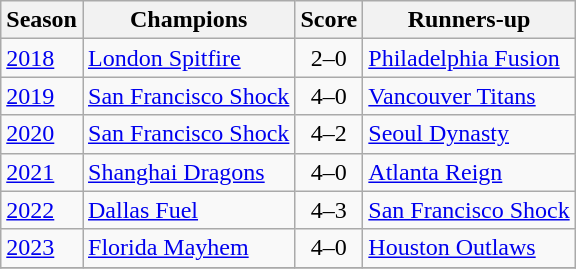<table class="wikitable">
<tr>
<th>Season</th>
<th>Champions</th>
<th>Score</th>
<th>Runners-up</th>
</tr>
<tr>
<td><a href='#'>2018</a></td>
<td><a href='#'>London Spitfire</a></td>
<td style="text-align:center">2–0</td>
<td><a href='#'>Philadelphia Fusion</a></td>
</tr>
<tr>
<td><a href='#'>2019</a></td>
<td><a href='#'>San Francisco Shock</a></td>
<td style="text-align:center">4–0</td>
<td><a href='#'>Vancouver Titans</a></td>
</tr>
<tr>
<td><a href='#'>2020</a></td>
<td><a href='#'>San Francisco Shock</a></td>
<td style="text-align:center">4–2</td>
<td><a href='#'>Seoul Dynasty</a></td>
</tr>
<tr>
<td><a href='#'>2021</a></td>
<td><a href='#'>Shanghai Dragons</a></td>
<td style="text-align:center">4–0</td>
<td><a href='#'>Atlanta Reign</a></td>
</tr>
<tr>
<td><a href='#'>2022</a></td>
<td><a href='#'>Dallas Fuel</a></td>
<td style="text-align:center">4–3</td>
<td><a href='#'>San Francisco Shock</a></td>
</tr>
<tr>
<td><a href='#'>2023</a></td>
<td><a href='#'>Florida Mayhem</a></td>
<td style="text-align:center">4–0</td>
<td><a href='#'>Houston Outlaws</a></td>
</tr>
<tr>
</tr>
</table>
